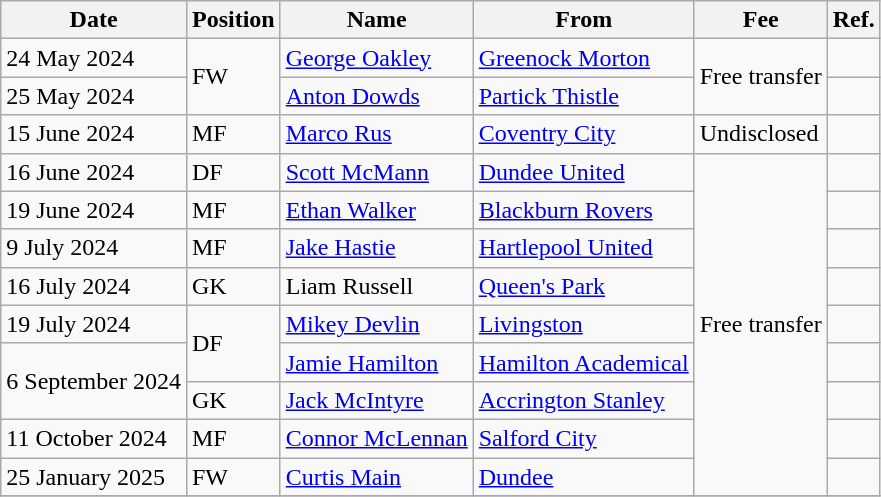<table class="wikitable">
<tr>
<th>Date</th>
<th>Position</th>
<th>Name</th>
<th>From</th>
<th>Fee</th>
<th>Ref.</th>
</tr>
<tr>
<td>24 May 2024</td>
<td rowspan=2>FW</td>
<td> <a href='#'>George Oakley</a></td>
<td><a href='#'>Greenock Morton</a></td>
<td rowspan=2>Free transfer</td>
<td></td>
</tr>
<tr>
<td>25 May 2024</td>
<td><a href='#'>Anton Dowds</a></td>
<td><a href='#'>Partick Thistle</a></td>
<td></td>
</tr>
<tr>
<td>15 June 2024</td>
<td>MF</td>
<td> <a href='#'>Marco Rus</a></td>
<td> <a href='#'>Coventry City</a></td>
<td>Undisclosed</td>
<td></td>
</tr>
<tr>
<td>16 June 2024</td>
<td>DF</td>
<td><a href='#'>Scott McMann</a></td>
<td><a href='#'>Dundee United</a></td>
<td rowspan=9>Free transfer</td>
<td></td>
</tr>
<tr>
<td>19 June 2024</td>
<td>MF</td>
<td> <a href='#'>Ethan Walker</a></td>
<td> <a href='#'>Blackburn Rovers</a></td>
<td></td>
</tr>
<tr>
<td>9 July 2024</td>
<td>MF</td>
<td><a href='#'>Jake Hastie</a></td>
<td> <a href='#'>Hartlepool United</a></td>
<td></td>
</tr>
<tr>
<td>16 July 2024</td>
<td>GK</td>
<td>Liam Russell</td>
<td><a href='#'>Queen's Park</a></td>
<td></td>
</tr>
<tr>
<td>19 July 2024</td>
<td rowspan=2>DF</td>
<td><a href='#'>Mikey Devlin</a></td>
<td><a href='#'>Livingston</a></td>
<td></td>
</tr>
<tr>
<td rowspan=2>6 September 2024</td>
<td><a href='#'>Jamie Hamilton</a></td>
<td><a href='#'>Hamilton Academical</a></td>
<td></td>
</tr>
<tr>
<td>GK</td>
<td> <a href='#'>Jack McIntyre</a></td>
<td> <a href='#'>Accrington Stanley</a></td>
<td></td>
</tr>
<tr>
<td>11 October 2024</td>
<td>MF</td>
<td><a href='#'>Connor McLennan</a></td>
<td> <a href='#'>Salford City</a></td>
<td></td>
</tr>
<tr>
<td>25 January 2025</td>
<td>FW</td>
<td> <a href='#'>Curtis Main</a></td>
<td><a href='#'>Dundee</a></td>
<td></td>
</tr>
<tr>
</tr>
</table>
